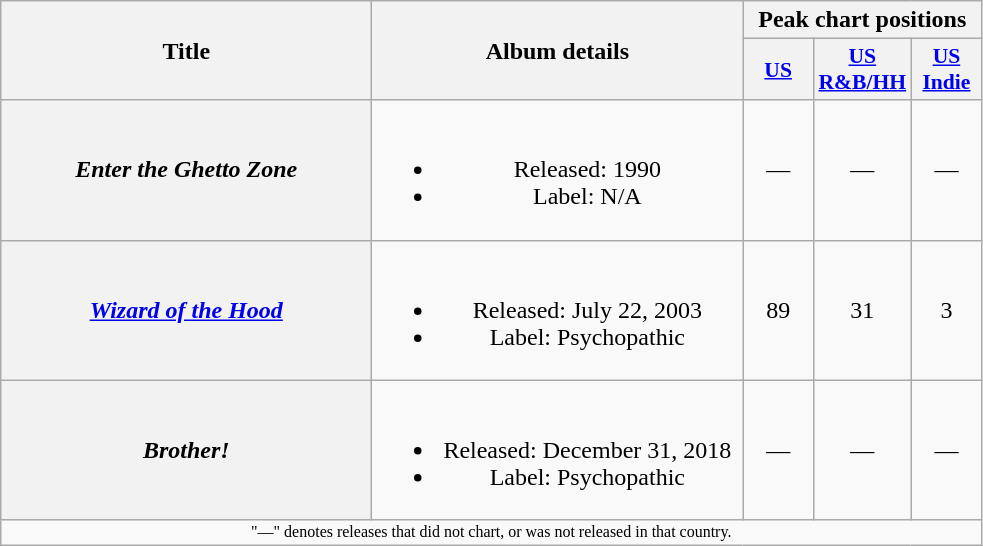<table class="wikitable plainrowheaders" style="text-align:center;">
<tr>
<th rowspan="2" scope="col" style="width:15em;">Title</th>
<th rowspan="2" scope="col" style="width:15em;">Album details</th>
<th colspan="3">Peak chart positions</th>
</tr>
<tr>
<th scope="col" style="width:2.8em;font-size:90%;"><a href='#'>US</a><br></th>
<th scope="col" style="width:2.8em;font-size:90%;"><a href='#'>US R&B/HH</a><br></th>
<th scope="col" style="width:2.8em;font-size:90%;"><a href='#'>US Indie</a><br></th>
</tr>
<tr>
<th scope="row"><em>Enter the Ghetto Zone</em></th>
<td><br><ul><li>Released: 1990</li><li>Label: N/A</li></ul></td>
<td>—</td>
<td>—</td>
<td>—</td>
</tr>
<tr>
<th scope="row"><em><a href='#'>Wizard of the Hood</a></em></th>
<td><br><ul><li>Released: July 22, 2003</li><li>Label: Psychopathic</li></ul></td>
<td>89</td>
<td>31</td>
<td>3</td>
</tr>
<tr>
<th scope="row"><em>Brother!</em></th>
<td><br><ul><li>Released: December 31, 2018</li><li>Label: Psychopathic</li></ul></td>
<td>—</td>
<td>—</td>
<td>—</td>
</tr>
<tr>
<td colspan="5" style="text-align:center; font-size:8pt;">"—" denotes releases that did not chart, or was not released in that country.</td>
</tr>
</table>
